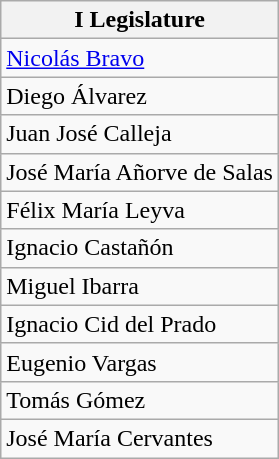<table class="wikitable">
<tr>
<th>I Legislature</th>
</tr>
<tr>
<td><a href='#'>Nicolás Bravo</a></td>
</tr>
<tr>
<td>Diego Álvarez</td>
</tr>
<tr>
<td>Juan José Calleja</td>
</tr>
<tr>
<td>José María Añorve de Salas</td>
</tr>
<tr>
<td>Félix María Leyva</td>
</tr>
<tr>
<td>Ignacio Castañón</td>
</tr>
<tr>
<td>Miguel Ibarra</td>
</tr>
<tr>
<td>Ignacio Cid del Prado</td>
</tr>
<tr>
<td>Eugenio Vargas</td>
</tr>
<tr>
<td>Tomás Gómez</td>
</tr>
<tr>
<td>José María Cervantes</td>
</tr>
</table>
